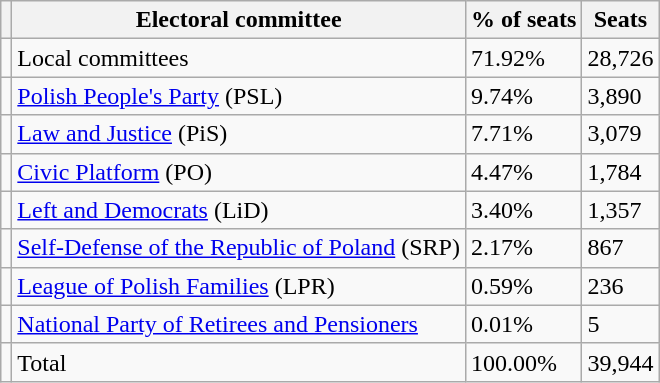<table class="wikitable">
<tr>
<th></th>
<th>Electoral committee</th>
<th>% of seats</th>
<th>Seats</th>
</tr>
<tr>
<td></td>
<td>Local committees</td>
<td>71.92%</td>
<td>28,726</td>
</tr>
<tr>
<td></td>
<td><a href='#'>Polish People's Party</a> (PSL)</td>
<td>9.74%</td>
<td>3,890</td>
</tr>
<tr>
<td></td>
<td><a href='#'>Law and Justice</a> (PiS)</td>
<td>7.71%</td>
<td>3,079</td>
</tr>
<tr>
<td></td>
<td><a href='#'>Civic Platform</a> (PO)</td>
<td>4.47%</td>
<td>1,784</td>
</tr>
<tr>
<td></td>
<td><a href='#'>Left and Democrats</a> (LiD)</td>
<td>3.40%</td>
<td>1,357</td>
</tr>
<tr>
<td></td>
<td><a href='#'>Self-Defense of the Republic of Poland</a> (SRP)</td>
<td>2.17%</td>
<td>867</td>
</tr>
<tr>
<td></td>
<td><a href='#'>League of Polish Families</a> (LPR)</td>
<td>0.59%</td>
<td>236</td>
</tr>
<tr>
<td></td>
<td><a href='#'>National Party of Retirees and Pensioners</a></td>
<td>0.01%</td>
<td>5</td>
</tr>
<tr>
<td></td>
<td>Total</td>
<td>100.00%</td>
<td>39,944</td>
</tr>
</table>
